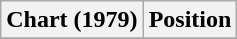<table class="wikitable plainrowheaders" style="text-align:center">
<tr>
<th>Chart (1979)</th>
<th>Position</th>
</tr>
<tr>
</tr>
</table>
